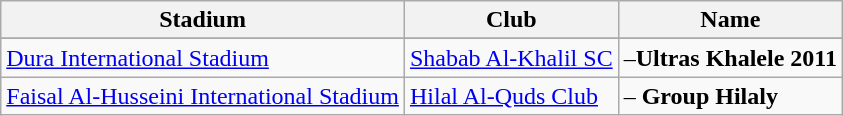<table class="wikitable">
<tr>
<th>Stadium</th>
<th>Club</th>
<th>Name</th>
</tr>
<tr>
</tr>
<tr>
<td style="text-align:left;"><a href='#'>Dura International Stadium</a></td>
<td><a href='#'>Shabab Al-Khalil SC</a></td>
<td>–<strong>Ultras Khalele 2011</strong></td>
</tr>
<tr>
<td style="text-align:left;"><a href='#'>Faisal Al-Husseini International Stadium</a></td>
<td><a href='#'>Hilal Al-Quds Club</a></td>
<td>– <strong>Group Hilaly</strong></td>
</tr>
</table>
